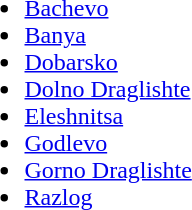<table>
<tr>
<td valign="top"><br><ul><li><a href='#'>Bachevo</a></li><li><a href='#'>Banya</a></li><li><a href='#'>Dobarsko</a></li><li><a href='#'>Dolno Draglishte</a></li><li><a href='#'>Eleshnitsa</a></li><li><a href='#'>Godlevo</a></li><li><a href='#'>Gorno Draglishte</a></li><li><a href='#'>Razlog</a></li></ul></td>
</tr>
</table>
